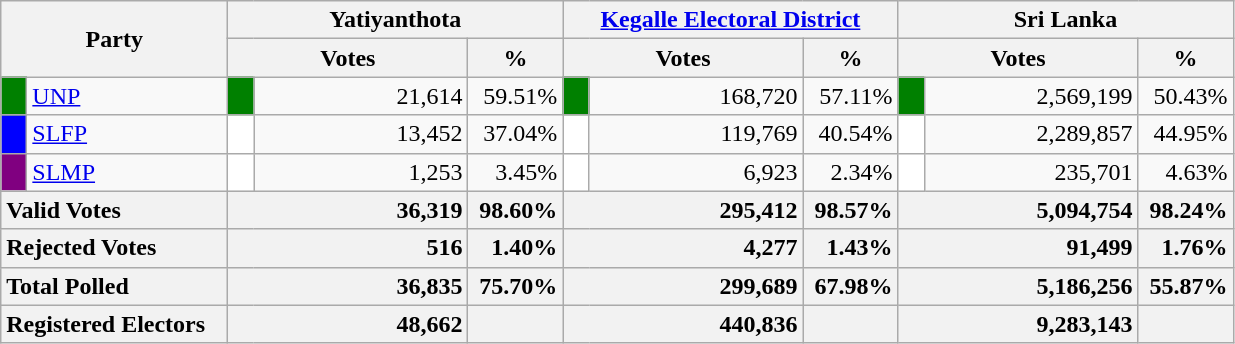<table class="wikitable">
<tr>
<th colspan="2" width="144px"rowspan="2">Party</th>
<th colspan="3" width="216px">Yatiyanthota</th>
<th colspan="3" width="216px"><a href='#'>Kegalle Electoral District</a></th>
<th colspan="3" width="216px">Sri Lanka</th>
</tr>
<tr>
<th colspan="2" width="144px">Votes</th>
<th>%</th>
<th colspan="2" width="144px">Votes</th>
<th>%</th>
<th colspan="2" width="144px">Votes</th>
<th>%</th>
</tr>
<tr>
<td style="background-color:green;" width="10px"></td>
<td style="text-align:left;"><a href='#'>UNP</a></td>
<td style="background-color:green;" width="10px"></td>
<td style="text-align:right;">21,614</td>
<td style="text-align:right;">59.51%</td>
<td style="background-color:green;" width="10px"></td>
<td style="text-align:right;">168,720</td>
<td style="text-align:right;">57.11%</td>
<td style="background-color:green;" width="10px"></td>
<td style="text-align:right;">2,569,199</td>
<td style="text-align:right;">50.43%</td>
</tr>
<tr>
<td style="background-color:blue;" width="10px"></td>
<td style="text-align:left;"><a href='#'>SLFP</a></td>
<td style="background-color:white;" width="10px"></td>
<td style="text-align:right;">13,452</td>
<td style="text-align:right;">37.04%</td>
<td style="background-color:white;" width="10px"></td>
<td style="text-align:right;">119,769</td>
<td style="text-align:right;">40.54%</td>
<td style="background-color:white;" width="10px"></td>
<td style="text-align:right;">2,289,857</td>
<td style="text-align:right;">44.95%</td>
</tr>
<tr>
<td style="background-color:purple;" width="10px"></td>
<td style="text-align:left;"><a href='#'>SLMP</a></td>
<td style="background-color:white;" width="10px"></td>
<td style="text-align:right;">1,253</td>
<td style="text-align:right;">3.45%</td>
<td style="background-color:white;" width="10px"></td>
<td style="text-align:right;">6,923</td>
<td style="text-align:right;">2.34%</td>
<td style="background-color:white;" width="10px"></td>
<td style="text-align:right;">235,701</td>
<td style="text-align:right;">4.63%</td>
</tr>
<tr>
<th colspan="2" width="144px"style="text-align:left;">Valid Votes</th>
<th style="text-align:right;"colspan="2" width="144px">36,319</th>
<th style="text-align:right;">98.60%</th>
<th style="text-align:right;"colspan="2" width="144px">295,412</th>
<th style="text-align:right;">98.57%</th>
<th style="text-align:right;"colspan="2" width="144px">5,094,754</th>
<th style="text-align:right;">98.24%</th>
</tr>
<tr>
<th colspan="2" width="144px"style="text-align:left;">Rejected Votes</th>
<th style="text-align:right;"colspan="2" width="144px">516</th>
<th style="text-align:right;">1.40%</th>
<th style="text-align:right;"colspan="2" width="144px">4,277</th>
<th style="text-align:right;">1.43%</th>
<th style="text-align:right;"colspan="2" width="144px">91,499</th>
<th style="text-align:right;">1.76%</th>
</tr>
<tr>
<th colspan="2" width="144px"style="text-align:left;">Total Polled</th>
<th style="text-align:right;"colspan="2" width="144px">36,835</th>
<th style="text-align:right;">75.70%</th>
<th style="text-align:right;"colspan="2" width="144px">299,689</th>
<th style="text-align:right;">67.98%</th>
<th style="text-align:right;"colspan="2" width="144px">5,186,256</th>
<th style="text-align:right;">55.87%</th>
</tr>
<tr>
<th colspan="2" width="144px"style="text-align:left;">Registered Electors</th>
<th style="text-align:right;"colspan="2" width="144px">48,662</th>
<th></th>
<th style="text-align:right;"colspan="2" width="144px">440,836</th>
<th></th>
<th style="text-align:right;"colspan="2" width="144px">9,283,143</th>
<th></th>
</tr>
</table>
